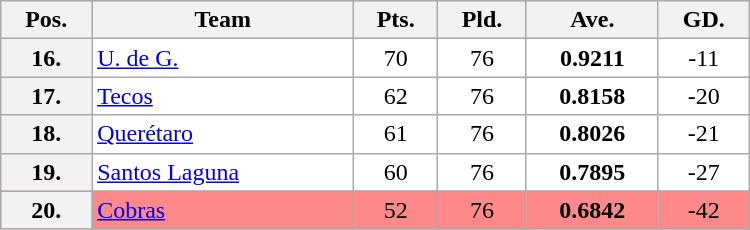<table class="wikitable"style="border: 1px solid #ffffff; background-color: #f0f0f0" cellspacing="1" cellpadding="1" width="500">
<tr bgcolor="#EFEFEF">
<th align="center">Pos.</th>
<th align="center">Team</th>
<th align="center">Pts.</th>
<th align="center">Pld.</th>
<th align="center">Ave.</th>
<th align="center">GD.</th>
</tr>
<tr align="left" valign="top" bgcolor="ffffff">
<th align="center">16.</th>
<td><a href='#'>U. de G.</a></td>
<td align="center">70</td>
<td align="center">76</td>
<td align="center"><strong>0.9211</strong></td>
<td align="center">-11</td>
</tr>
<tr align="left" valign="top" bgcolor="ffffff">
<th align="center">17.</th>
<td><a href='#'>Tecos</a></td>
<td align="center">62</td>
<td align="center">76</td>
<td align="center"><strong>0.8158</strong></td>
<td align="center">-20</td>
</tr>
<tr align="left" valign="top" bgcolor="ffffff">
<th align="center">18.</th>
<td><a href='#'>Querétaro</a></td>
<td align="center">61</td>
<td align="center">76</td>
<td align="center"><strong>0.8026</strong></td>
<td align="center">-21</td>
</tr>
<tr align="left" valign="top" bgcolor="ffffff">
<th align="center">19.</th>
<td><a href='#'>Santos Laguna</a></td>
<td align="center">60</td>
<td align="center">76</td>
<td align="center"><strong>0.7895</strong></td>
<td align="center">-27</td>
</tr>
<tr align="left" valign="top" bgcolor="ff8888">
<th align="center">20.</th>
<td><a href='#'>Cobras</a></td>
<td align="center">52</td>
<td align="center">76</td>
<td align="center"><strong>0.6842</strong></td>
<td align="center">-42</td>
</tr>
</table>
